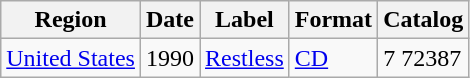<table class="wikitable">
<tr>
<th>Region</th>
<th>Date</th>
<th>Label</th>
<th>Format</th>
<th>Catalog</th>
</tr>
<tr>
<td><a href='#'>United States</a></td>
<td>1990</td>
<td><a href='#'>Restless</a></td>
<td><a href='#'>CD</a></td>
<td>7 72387</td>
</tr>
</table>
